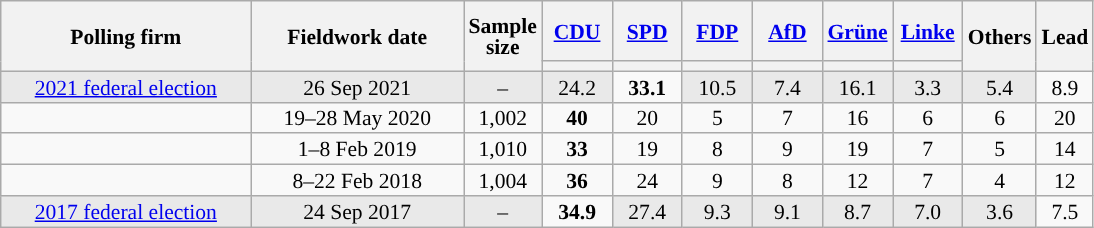<table class="wikitable sortable mw-datatable" style="text-align:center;font-size:90%;line-height:14px;">
<tr style="height:40px;">
<th style="width:160px;" rowspan="2">Polling firm</th>
<th style="width:135px;" rowspan="2">Fieldwork date</th>
<th style="width:35px;" rowspan="2">Sample<br>size</th>
<th class="unsortable" style="width:40px;"><a href='#'>CDU</a></th>
<th class="unsortable" style="width:40px;"><a href='#'>SPD</a></th>
<th class="unsortable" style="width:40px;"><a href='#'>FDP</a></th>
<th class="unsortable" style="width:40px;"><a href='#'>AfD</a></th>
<th class="unsortable" style="width:40px;"><a href='#'>Grüne</a></th>
<th class="unsortable" style="width:40px;"><a href='#'>Linke</a></th>
<th class="unsortable" style="width:30px;" rowspan="2">Others</th>
<th style="width:30px;" rowspan="2">Lead</th>
</tr>
<tr>
<th style="background:"></th>
<th style="background:"></th>
<th style="background:"></th>
<th style="background:"></th>
<th style="background:"></th>
<th style="background:"></th>
</tr>
<tr>
<td style="background:#E9E9E9;"><a href='#'>2021 federal election</a></td>
<td style="background:#E9E9E9;" data-sort-value="2021-09-26">26 Sep 2021</td>
<td style="background:#E9E9E9;">–</td>
<td style="background:#E9E9E9;">24.2</td>
<td><strong>33.1</strong></td>
<td style="background:#E9E9E9;">10.5</td>
<td style="background:#E9E9E9;">7.4</td>
<td style="background:#E9E9E9;">16.1</td>
<td style="background:#E9E9E9;">3.3</td>
<td style="background:#E9E9E9;">5.4</td>
<td style="background:">8.9</td>
</tr>
<tr>
<td></td>
<td data-sort-value="2019-06-04">19–28 May 2020</td>
<td>1,002</td>
<td><strong>40</strong></td>
<td>20</td>
<td>5</td>
<td>7</td>
<td>16</td>
<td>6</td>
<td>6</td>
<td style="background:">20</td>
</tr>
<tr>
<td></td>
<td data-sort-value="2019-02-08">1–8 Feb 2019</td>
<td>1,010</td>
<td><strong>33</strong></td>
<td>19</td>
<td>8</td>
<td>9</td>
<td>19</td>
<td>7</td>
<td>5</td>
<td style="background:">14</td>
</tr>
<tr>
<td></td>
<td data-sort-value="2018-02-22">8–22 Feb 2018</td>
<td>1,004</td>
<td><strong>36</strong></td>
<td>24</td>
<td>9</td>
<td>8</td>
<td>12</td>
<td>7</td>
<td>4</td>
<td style="background:">12</td>
</tr>
<tr>
<td style="background:#E9E9E9;"><a href='#'>2017 federal election</a></td>
<td style="background:#E9E9E9;" data-sort-value="2017-09-24">24 Sep 2017</td>
<td style="background:#E9E9E9;">–</td>
<td><strong>34.9</strong></td>
<td style="background:#E9E9E9;">27.4</td>
<td style="background:#E9E9E9;">9.3</td>
<td style="background:#E9E9E9;">9.1</td>
<td style="background:#E9E9E9;">8.7</td>
<td style="background:#E9E9E9;">7.0</td>
<td style="background:#E9E9E9;">3.6</td>
<td style="background:">7.5</td>
</tr>
</table>
